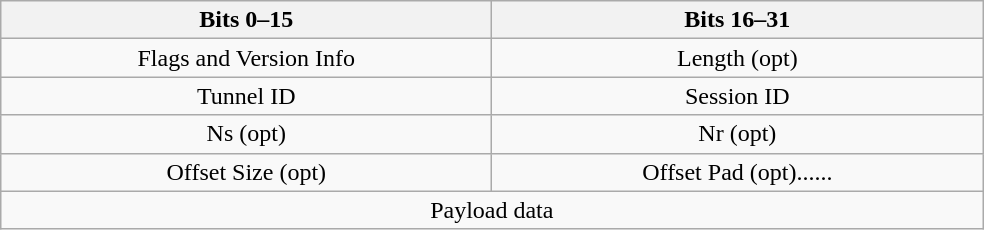<table class="wikitable" style="text-align:center">
<tr>
<th style="width:20em">Bits 0–15</th>
<th style="width:20em">Bits 16–31</th>
</tr>
<tr>
<td>Flags and Version Info</td>
<td>Length (opt)</td>
</tr>
<tr>
<td>Tunnel ID</td>
<td>Session ID</td>
</tr>
<tr>
<td>Ns (opt)</td>
<td>Nr (opt)</td>
</tr>
<tr>
<td>Offset Size (opt)</td>
<td>Offset Pad (opt)......</td>
</tr>
<tr>
<td colspan="2">Payload data</td>
</tr>
</table>
